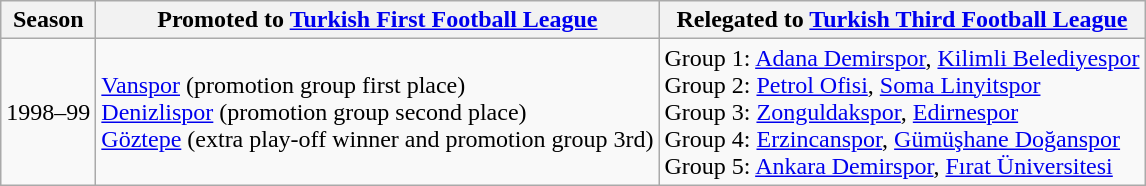<table class="wikitable">
<tr>
<th>Season</th>
<th>Promoted to <a href='#'>Turkish First Football League</a></th>
<th>Relegated to <a href='#'>Turkish Third Football League</a></th>
</tr>
<tr>
<td>1998–99</td>
<td><a href='#'>Vanspor</a> (promotion group first place)<br><a href='#'>Denizlispor</a> (promotion group second place)<br><a href='#'>Göztepe</a> (extra play-off winner and promotion group 3rd)</td>
<td>Group 1: <a href='#'>Adana Demirspor</a>, <a href='#'>Kilimli Belediyespor</a><br>Group 2: <a href='#'>Petrol Ofisi</a>, <a href='#'>Soma Linyitspor</a><br>Group 3: <a href='#'>Zonguldakspor</a>, <a href='#'>Edirnespor</a><br>Group 4: <a href='#'>Erzincanspor</a>, <a href='#'>Gümüşhane Doğanspor</a><br>Group 5: <a href='#'>Ankara Demirspor</a>, <a href='#'>Fırat Üniversitesi</a></td>
</tr>
</table>
